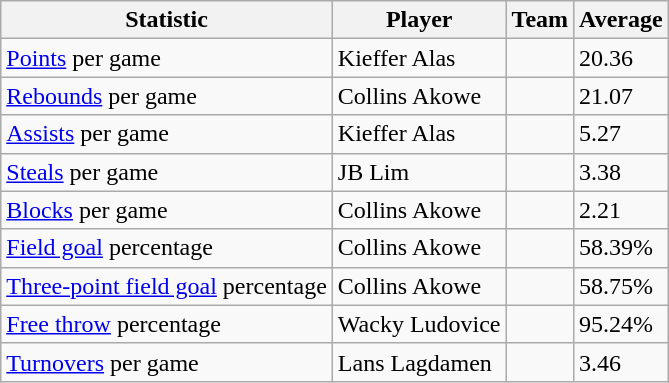<table class="wikitable">
<tr>
<th>Statistic</th>
<th>Player</th>
<th>Team</th>
<th>Average</th>
</tr>
<tr>
<td><a href='#'>Points</a> per game</td>
<td> Kieffer Alas</td>
<td></td>
<td>20.36</td>
</tr>
<tr>
<td><a href='#'>Rebounds</a> per game</td>
<td> Collins Akowe</td>
<td></td>
<td>21.07</td>
</tr>
<tr>
<td><a href='#'>Assists</a> per game</td>
<td> Kieffer Alas</td>
<td></td>
<td>5.27</td>
</tr>
<tr>
<td><a href='#'>Steals</a> per game</td>
<td> JB Lim</td>
<td></td>
<td>3.38</td>
</tr>
<tr>
<td><a href='#'>Blocks</a> per game</td>
<td> Collins Akowe</td>
<td></td>
<td>2.21</td>
</tr>
<tr>
<td><a href='#'>Field goal</a> percentage</td>
<td> Collins Akowe</td>
<td></td>
<td>58.39%</td>
</tr>
<tr>
<td><a href='#'>Three-point field goal</a> percentage</td>
<td> Collins Akowe</td>
<td></td>
<td>58.75%</td>
</tr>
<tr>
<td><a href='#'>Free throw</a> percentage</td>
<td> Wacky Ludovice</td>
<td></td>
<td>95.24%</td>
</tr>
<tr>
<td><a href='#'>Turnovers</a> per game</td>
<td> Lans Lagdamen</td>
<td></td>
<td>3.46</td>
</tr>
</table>
